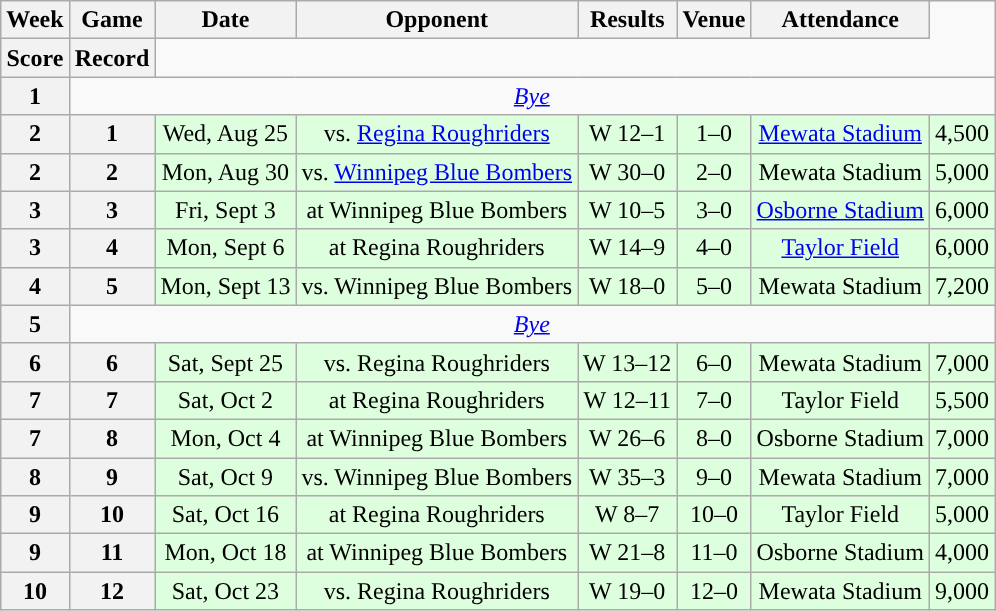<table class="wikitable" style="text-align:center">
<tr>
<th>Week</th>
<th>Game</th>
<th>Date</th>
<th>Opponent</th>
<th>Results</th>
<th>Venue</th>
<th>Attendance</th>
</tr>
<tr>
<th>Score</th>
<th>Record</th>
</tr>
<tr>
<th>1</th>
<td colspan="7"><em><a href='#'>Bye</a></em></td>
</tr>
<tr style="background:#ddffdd">
<th>2</th>
<th>1</th>
<td>Wed, Aug 25</td>
<td>vs. <a href='#'>Regina Roughriders</a></td>
<td>W 12–1</td>
<td>1–0</td>
<td><a href='#'>Mewata Stadium</a></td>
<td>4,500</td>
</tr>
<tr style="background:#ddffdd">
<th>2</th>
<th>2</th>
<td>Mon, Aug 30</td>
<td>vs. <a href='#'>Winnipeg Blue Bombers</a></td>
<td>W 30–0</td>
<td>2–0</td>
<td>Mewata Stadium</td>
<td>5,000</td>
</tr>
<tr style="background:#ddffdd">
<th>3</th>
<th>3</th>
<td>Fri, Sept 3</td>
<td>at Winnipeg Blue Bombers</td>
<td>W 10–5</td>
<td>3–0</td>
<td><a href='#'>Osborne Stadium</a></td>
<td>6,000</td>
</tr>
<tr style="background:#ddffdd">
<th>3</th>
<th>4</th>
<td>Mon, Sept 6</td>
<td>at Regina Roughriders</td>
<td>W 14–9</td>
<td>4–0</td>
<td><a href='#'>Taylor Field</a></td>
<td>6,000</td>
</tr>
<tr style="background:#ddffdd">
<th>4</th>
<th>5</th>
<td>Mon, Sept 13</td>
<td>vs. Winnipeg Blue Bombers</td>
<td>W 18–0</td>
<td>5–0</td>
<td>Mewata Stadium</td>
<td>7,200</td>
</tr>
<tr>
<th>5</th>
<td colspan="7"><em><a href='#'>Bye</a></em></td>
</tr>
<tr style="background:#ddffdd">
<th>6</th>
<th>6</th>
<td>Sat, Sept 25</td>
<td>vs. Regina Roughriders</td>
<td>W 13–12</td>
<td>6–0</td>
<td>Mewata Stadium</td>
<td>7,000</td>
</tr>
<tr style="background:#ddffdd">
<th>7</th>
<th>7</th>
<td>Sat, Oct 2</td>
<td>at Regina Roughriders</td>
<td>W 12–11</td>
<td>7–0</td>
<td>Taylor Field</td>
<td>5,500</td>
</tr>
<tr style="background:#ddffdd">
<th>7</th>
<th>8</th>
<td>Mon, Oct 4</td>
<td>at Winnipeg Blue Bombers</td>
<td>W 26–6</td>
<td>8–0</td>
<td>Osborne Stadium</td>
<td>7,000</td>
</tr>
<tr style="background:#ddffdd">
<th>8</th>
<th>9</th>
<td>Sat, Oct 9</td>
<td>vs. Winnipeg Blue Bombers</td>
<td>W 35–3</td>
<td>9–0</td>
<td>Mewata Stadium</td>
<td>7,000</td>
</tr>
<tr style="background:#ddffdd">
<th>9</th>
<th>10</th>
<td>Sat, Oct 16</td>
<td>at Regina Roughriders</td>
<td>W 8–7</td>
<td>10–0</td>
<td>Taylor Field</td>
<td>5,000</td>
</tr>
<tr style="background:#ddffdd">
<th>9</th>
<th>11</th>
<td>Mon, Oct 18</td>
<td>at Winnipeg Blue Bombers</td>
<td>W 21–8</td>
<td>11–0</td>
<td>Osborne Stadium</td>
<td>4,000</td>
</tr>
<tr style="background:#ddffdd">
<th>10</th>
<th>12</th>
<td>Sat, Oct 23</td>
<td>vs. Regina Roughriders</td>
<td>W 19–0</td>
<td>12–0</td>
<td>Mewata Stadium</td>
<td>9,000</td>
</tr>
</table>
